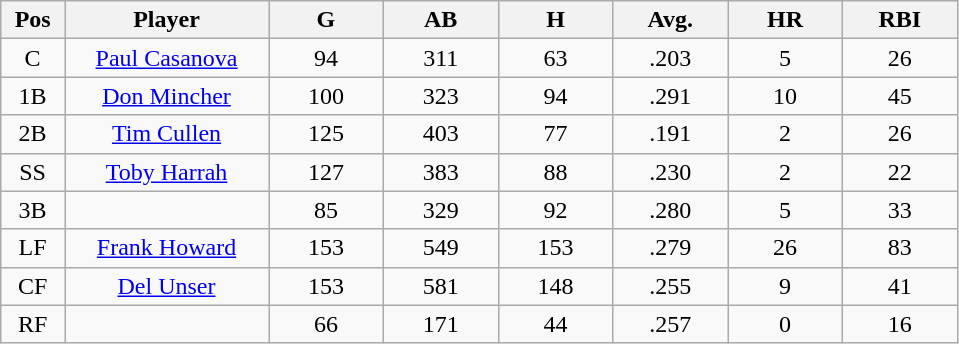<table class="wikitable sortable">
<tr>
<th bgcolor="#DDDDFF" width="5%">Pos</th>
<th bgcolor="#DDDDFF" width="16%">Player</th>
<th bgcolor="#DDDDFF" width="9%">G</th>
<th bgcolor="#DDDDFF" width="9%">AB</th>
<th bgcolor="#DDDDFF" width="9%">H</th>
<th bgcolor="#DDDDFF" width="9%">Avg.</th>
<th bgcolor="#DDDDFF" width="9%">HR</th>
<th bgcolor="#DDDDFF" width="9%">RBI</th>
</tr>
<tr align="center">
<td>C</td>
<td><a href='#'>Paul Casanova</a></td>
<td>94</td>
<td>311</td>
<td>63</td>
<td>.203</td>
<td>5</td>
<td>26</td>
</tr>
<tr align=center>
<td>1B</td>
<td><a href='#'>Don Mincher</a></td>
<td>100</td>
<td>323</td>
<td>94</td>
<td>.291</td>
<td>10</td>
<td>45</td>
</tr>
<tr align=center>
<td>2B</td>
<td><a href='#'>Tim Cullen</a></td>
<td>125</td>
<td>403</td>
<td>77</td>
<td>.191</td>
<td>2</td>
<td>26</td>
</tr>
<tr align=center>
<td>SS</td>
<td><a href='#'>Toby Harrah</a></td>
<td>127</td>
<td>383</td>
<td>88</td>
<td>.230</td>
<td>2</td>
<td>22</td>
</tr>
<tr align=center>
<td>3B</td>
<td></td>
<td>85</td>
<td>329</td>
<td>92</td>
<td>.280</td>
<td>5</td>
<td>33</td>
</tr>
<tr align="center">
<td>LF</td>
<td><a href='#'>Frank Howard</a></td>
<td>153</td>
<td>549</td>
<td>153</td>
<td>.279</td>
<td>26</td>
<td>83</td>
</tr>
<tr align=center>
<td>CF</td>
<td><a href='#'>Del Unser</a></td>
<td>153</td>
<td>581</td>
<td>148</td>
<td>.255</td>
<td>9</td>
<td>41</td>
</tr>
<tr align=center>
<td>RF</td>
<td></td>
<td>66</td>
<td>171</td>
<td>44</td>
<td>.257</td>
<td>0</td>
<td>16</td>
</tr>
</table>
